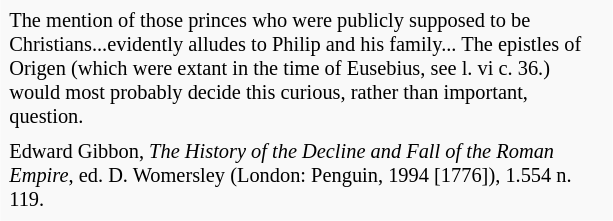<table class="toccolours" style="float: right; margin-left: 1em; margin-right: 2em; font-size: 85%; background:#F9F9F9; color:black; width:30em; max-width:40%" cellspacing="5">
<tr>
<td style="text-align:left">The mention of those princes who were publicly supposed to be Christians...evidently alludes to Philip and his family... The epistles of Origen (which were extant in the time of Eusebius, see l. vi c. 36.) would most probably decide this curious, rather than important, question.</td>
</tr>
<tr>
<td style="text-align:left">Edward Gibbon, <em>The History of the Decline and Fall of the Roman Empire</em>, ed. D. Womersley (London: Penguin, 1994 [1776]), 1.554 n. 119.</td>
</tr>
</table>
